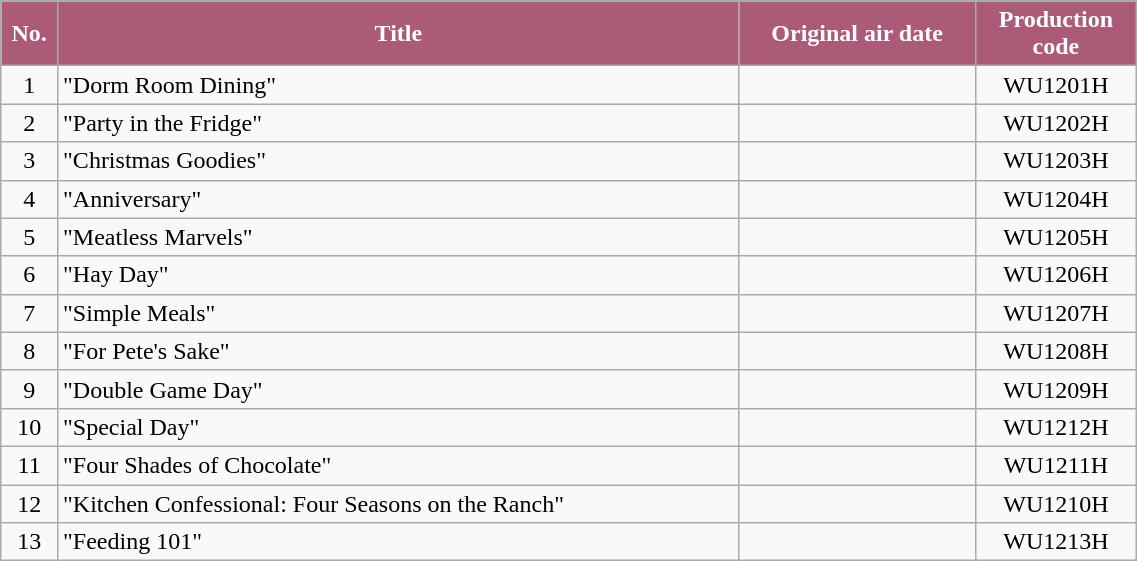<table class="wikitable plainrowheaders" style="width:60%;">
<tr>
<th style="background-color: #ab5b78; color: #FFFFFF;" width=5%>No.</th>
<th style="background-color: #ab5b78; color: #FFFFFF;" width=60%>Title</th>
<th style="background-color: #ab5b78; color: #FFFFFF;">Original air date</th>
<th style="background-color: #ab5b78; color: #FFFFFF;">Production<br>code</th>
</tr>
<tr>
<td align=center>1</td>
<td>"Dorm Room Dining"</td>
<td align=center></td>
<td align=center>WU1201H</td>
</tr>
<tr>
<td align=center>2</td>
<td>"Party in the Fridge"</td>
<td align=center></td>
<td align=center>WU1202H</td>
</tr>
<tr>
<td align=center>3</td>
<td>"Christmas Goodies"</td>
<td align=center></td>
<td align=center>WU1203H</td>
</tr>
<tr>
<td align=center>4</td>
<td>"Anniversary"</td>
<td align=center></td>
<td align=center>WU1204H</td>
</tr>
<tr>
<td align=center>5</td>
<td>"Meatless Marvels"</td>
<td align=center></td>
<td align=center>WU1205H</td>
</tr>
<tr>
<td align=center>6</td>
<td>"Hay Day"</td>
<td align=center></td>
<td align=center>WU1206H</td>
</tr>
<tr>
<td align=center>7</td>
<td>"Simple Meals"</td>
<td align=center></td>
<td align=center>WU1207H</td>
</tr>
<tr>
<td align=center>8</td>
<td>"For Pete's Sake"</td>
<td align=center></td>
<td align=center>WU1208H</td>
</tr>
<tr>
<td align=center>9</td>
<td>"Double Game Day"</td>
<td align=center></td>
<td align=center>WU1209H</td>
</tr>
<tr>
<td align=center>10</td>
<td>"Special Day"</td>
<td align=center></td>
<td align=center>WU1212H</td>
</tr>
<tr>
<td align=center>11</td>
<td>"Four Shades of Chocolate"</td>
<td align=center></td>
<td align=center>WU1211H</td>
</tr>
<tr>
<td align=center>12</td>
<td>"Kitchen Confessional: Four Seasons on the Ranch"</td>
<td align=center></td>
<td align=center>WU1210H</td>
</tr>
<tr>
<td align=center>13</td>
<td>"Feeding 101"</td>
<td align=center></td>
<td align=center>WU1213H</td>
</tr>
</table>
